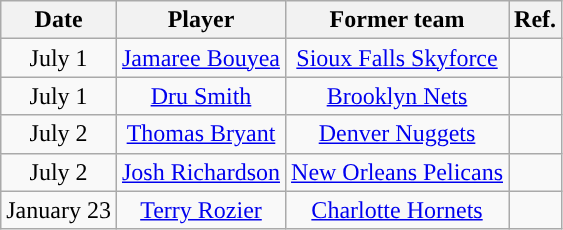<table class="wikitable sortable sortable" style="text-align: center">
<tr>
<th>Date</th>
<th>Player</th>
<th>Former team</th>
<th>Ref.</th>
</tr>
<tr>
<td>July 1</td>
<td><a href='#'>Jamaree Bouyea</a></td>
<td><a href='#'>Sioux Falls Skyforce</a></td>
<td></td>
</tr>
<tr>
<td>July 1</td>
<td><a href='#'>Dru Smith</a></td>
<td><a href='#'>Brooklyn Nets</a></td>
<td></td>
</tr>
<tr>
<td>July 2</td>
<td><a href='#'>Thomas Bryant</a></td>
<td><a href='#'>Denver Nuggets</a></td>
<td></td>
</tr>
<tr>
<td>July 2</td>
<td><a href='#'>Josh Richardson</a></td>
<td><a href='#'>New Orleans Pelicans</a></td>
<td></td>
</tr>
<tr>
<td>January 23</td>
<td><a href='#'>Terry Rozier</a></td>
<td><a href='#'>Charlotte Hornets</a></td>
<td></td>
</tr>
</table>
